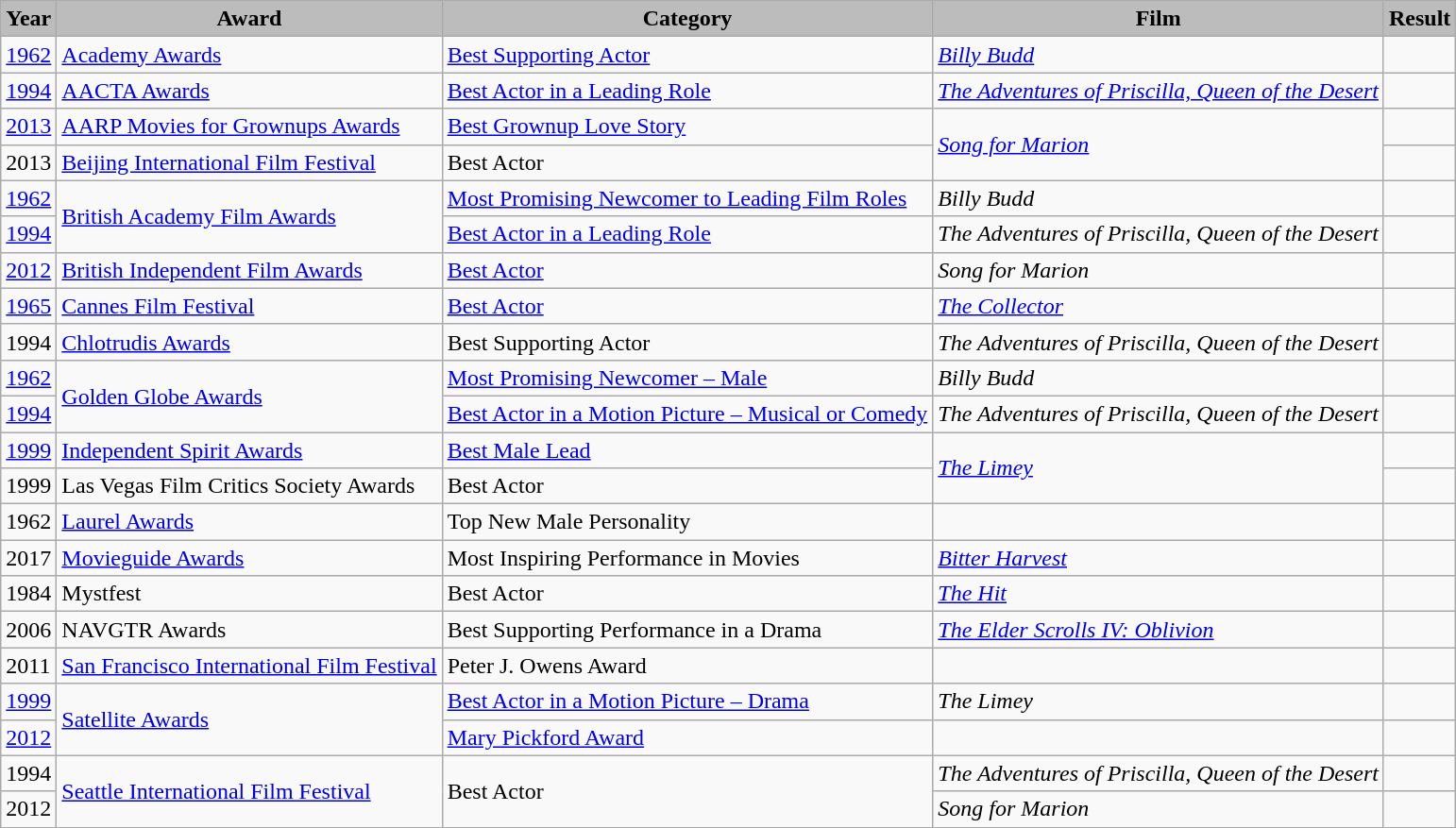<table class="wikitable">
<tr style="background:#b0c4de; text-align:center;">
<th style="background:#bcbcbc;">Year</th>
<th style="background:#bcbcbc;">Award</th>
<th style="background:#bcbcbc;">Category</th>
<th style="background:#bcbcbc;">Film</th>
<th style="background:#bcbcbc;">Result</th>
</tr>
<tr>
<td><a href='#'>1962</a></td>
<td><a href='#'>Academy Awards</a></td>
<td><a href='#'>Best Supporting Actor</a></td>
<td><em><a href='#'>Billy Budd</a></em></td>
<td></td>
</tr>
<tr>
<td><a href='#'>1994</a></td>
<td><a href='#'>AACTA Awards</a></td>
<td><a href='#'>Best Actor in a Leading Role</a></td>
<td><em><a href='#'>The Adventures of Priscilla, Queen of the Desert</a></em></td>
<td></td>
</tr>
<tr>
<td><a href='#'>2013</a></td>
<td><a href='#'>AARP Movies for Grownups Awards</a></td>
<td><a href='#'>Best Grownup Love Story</a></td>
<td rowspan="2"><em><a href='#'>Song for Marion</a></em></td>
<td></td>
</tr>
<tr>
<td>2013</td>
<td><a href='#'>Beijing International Film Festival</a></td>
<td>Best Actor</td>
<td></td>
</tr>
<tr>
<td><a href='#'>1962</a></td>
<td rowspan="2"><a href='#'>British Academy Film Awards</a></td>
<td><a href='#'>Most Promising Newcomer to Leading Film Roles</a></td>
<td><em>Billy Budd</em></td>
<td></td>
</tr>
<tr>
<td><a href='#'>1994</a></td>
<td><a href='#'>Best Actor in a Leading Role</a></td>
<td><em>The Adventures of Priscilla, Queen of the Desert</em></td>
<td></td>
</tr>
<tr>
<td><a href='#'>2012</a></td>
<td><a href='#'>British Independent Film Awards</a></td>
<td><a href='#'>Best Actor</a></td>
<td><em>Song for Marion</em></td>
<td></td>
</tr>
<tr>
<td><a href='#'>1965</a></td>
<td><a href='#'>Cannes Film Festival</a></td>
<td><a href='#'>Best Actor</a></td>
<td><em><a href='#'>The Collector</a></em></td>
<td></td>
</tr>
<tr>
<td>1994</td>
<td><a href='#'>Chlotrudis Awards</a></td>
<td>Best Supporting Actor</td>
<td><em>The Adventures of Priscilla, Queen of the Desert</em></td>
<td></td>
</tr>
<tr>
<td><a href='#'>1962</a></td>
<td rowspan="2"><a href='#'>Golden Globe Awards</a></td>
<td><a href='#'>Most Promising Newcomer – Male</a></td>
<td><em>Billy Budd</em></td>
<td></td>
</tr>
<tr>
<td><a href='#'>1994</a></td>
<td><a href='#'>Best Actor in a Motion Picture – Musical or Comedy</a></td>
<td><em>The Adventures of Priscilla, Queen of the Desert</em></td>
<td></td>
</tr>
<tr>
<td><a href='#'>1999</a></td>
<td><a href='#'>Independent Spirit Awards</a></td>
<td><a href='#'>Best Male Lead</a></td>
<td rowspan="2"><em><a href='#'>The Limey</a></em></td>
<td></td>
</tr>
<tr>
<td>1999</td>
<td>Las Vegas Film Critics Society Awards</td>
<td>Best Actor</td>
<td></td>
</tr>
<tr>
<td>1962</td>
<td><a href='#'>Laurel Awards</a></td>
<td>Top New Male Personality</td>
<td></td>
<td></td>
</tr>
<tr>
<td>2017</td>
<td><a href='#'>Movieguide Awards</a></td>
<td>Most Inspiring Performance in Movies</td>
<td><em><a href='#'>Bitter Harvest</a></em></td>
<td></td>
</tr>
<tr>
<td>1984</td>
<td>Mystfest</td>
<td>Best Actor</td>
<td><em><a href='#'>The Hit</a></em></td>
<td></td>
</tr>
<tr>
<td>2006</td>
<td>NAVGTR Awards</td>
<td>Best Supporting Performance in a Drama</td>
<td><em><a href='#'>The Elder Scrolls IV: Oblivion</a></em></td>
<td></td>
</tr>
<tr>
<td>2011</td>
<td><a href='#'>San Francisco International Film Festival</a></td>
<td>Peter J. Owens Award</td>
<td></td>
<td></td>
</tr>
<tr>
<td><a href='#'>1999</a></td>
<td rowspan="2"><a href='#'>Satellite Awards</a></td>
<td><a href='#'>Best Actor in a Motion Picture – Drama</a></td>
<td><em>The Limey</em></td>
<td></td>
</tr>
<tr>
<td><a href='#'>2012</a></td>
<td><a href='#'>Mary Pickford Award</a></td>
<td></td>
<td></td>
</tr>
<tr>
<td>1994</td>
<td rowspan="2"><a href='#'>Seattle International Film Festival</a></td>
<td rowspan="2">Best Actor</td>
<td><em>The Adventures of Priscilla, Queen of the Desert</em></td>
<td></td>
</tr>
<tr>
<td>2012</td>
<td><em>Song for Marion</em></td>
<td></td>
</tr>
</table>
